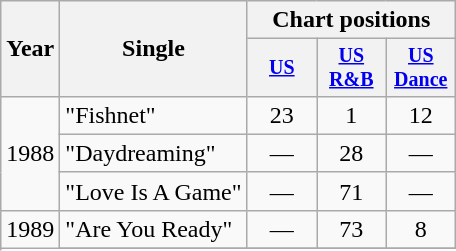<table class="wikitable" style="text-align:center;">
<tr>
<th rowspan="2">Year</th>
<th rowspan="2">Single</th>
<th colspan="3">Chart positions</th>
</tr>
<tr style="font-size:smaller;">
<th width="40"><a href='#'>US</a></th>
<th width="40"><a href='#'>US<br>R&B</a></th>
<th width="40"><a href='#'>US<br>Dance</a></th>
</tr>
<tr>
<td rowspan="3">1988</td>
<td align="left">"Fishnet"</td>
<td>23</td>
<td>1</td>
<td>12</td>
</tr>
<tr>
<td align="left">"Daydreaming"</td>
<td>—</td>
<td>28</td>
<td>—</td>
</tr>
<tr>
<td align="left">"Love Is A Game"</td>
<td>—</td>
<td>71</td>
<td>—</td>
</tr>
<tr>
<td rowspan="3">1989</td>
<td align="left">"Are You Ready"</td>
<td>—</td>
<td>73</td>
<td>8</td>
</tr>
<tr>
</tr>
</table>
